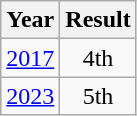<table class="wikitable" style="text-align:center">
<tr>
<th>Year</th>
<th>Result</th>
</tr>
<tr>
<td><a href='#'>2017</a></td>
<td>4th</td>
</tr>
<tr>
<td><a href='#'>2023</a></td>
<td>5th</td>
</tr>
</table>
